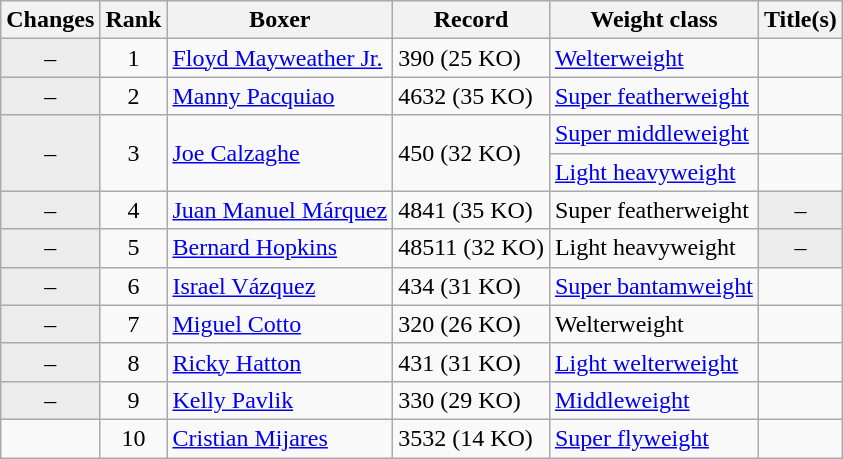<table class="wikitable ">
<tr>
<th>Changes</th>
<th>Rank</th>
<th>Boxer</th>
<th>Record</th>
<th>Weight class</th>
<th>Title(s)</th>
</tr>
<tr>
<td align=center bgcolor=#ECECEC>–</td>
<td align=center>1</td>
<td><a href='#'>Floyd Mayweather Jr.</a></td>
<td>390 (25 KO)</td>
<td><a href='#'>Welterweight</a></td>
<td></td>
</tr>
<tr>
<td align=center bgcolor=#ECECEC>–</td>
<td align=center>2</td>
<td><a href='#'>Manny Pacquiao</a></td>
<td>4632 (35 KO)</td>
<td><a href='#'>Super featherweight</a></td>
<td></td>
</tr>
<tr>
<td rowspan=2 align=center bgcolor=#ECECEC>–</td>
<td rowspan=2 align=center>3</td>
<td rowspan=2><a href='#'>Joe Calzaghe</a></td>
<td rowspan=2>450 (32 KO)</td>
<td><a href='#'>Super middleweight</a></td>
<td></td>
</tr>
<tr>
<td><a href='#'>Light heavyweight</a></td>
<td></td>
</tr>
<tr>
<td align=center bgcolor=#ECECEC>–</td>
<td align=center>4</td>
<td><a href='#'>Juan Manuel Márquez</a></td>
<td>4841 (35 KO)</td>
<td>Super featherweight</td>
<td align=center bgcolor=#ECECEC data-sort-value="Z">–</td>
</tr>
<tr>
<td align=center bgcolor=#ECECEC>–</td>
<td align=center>5</td>
<td><a href='#'>Bernard Hopkins</a></td>
<td>48511 (32 KO)</td>
<td>Light heavyweight</td>
<td align=center bgcolor=#ECECEC data-sort-value="Z">–</td>
</tr>
<tr>
<td align=center bgcolor=#ECECEC>–</td>
<td align=center>6</td>
<td><a href='#'>Israel Vázquez</a></td>
<td>434 (31 KO)</td>
<td><a href='#'>Super bantamweight</a></td>
<td></td>
</tr>
<tr>
<td align=center bgcolor=#ECECEC>–</td>
<td align=center>7</td>
<td><a href='#'>Miguel Cotto</a></td>
<td>320 (26 KO)</td>
<td>Welterweight</td>
<td></td>
</tr>
<tr>
<td align=center bgcolor=#ECECEC>–</td>
<td align=center>8</td>
<td><a href='#'>Ricky Hatton</a></td>
<td>431 (31 KO)</td>
<td><a href='#'>Light welterweight</a></td>
<td></td>
</tr>
<tr>
<td align=center bgcolor=#ECECEC>–</td>
<td align=center>9</td>
<td><a href='#'>Kelly Pavlik</a></td>
<td>330 (29 KO)</td>
<td><a href='#'>Middleweight</a></td>
<td></td>
</tr>
<tr>
<td align=center></td>
<td align=center>10</td>
<td><a href='#'>Cristian Mijares</a></td>
<td>3532 (14 KO)</td>
<td><a href='#'>Super flyweight</a></td>
<td></td>
</tr>
</table>
